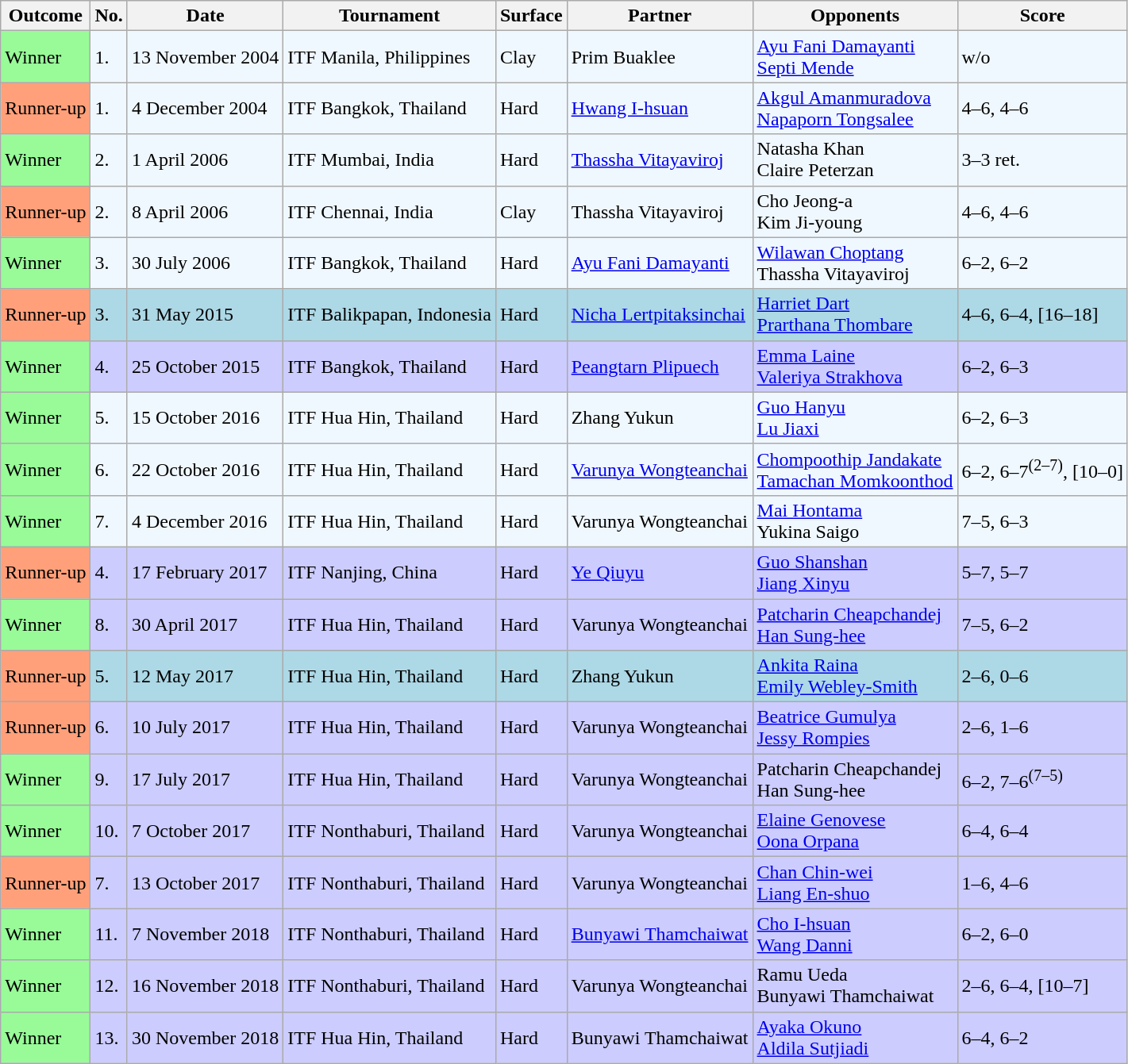<table class="sortable wikitable">
<tr>
<th>Outcome</th>
<th>No.</th>
<th>Date</th>
<th>Tournament</th>
<th>Surface</th>
<th>Partner</th>
<th>Opponents</th>
<th class="unsortable">Score</th>
</tr>
<tr style="background:#f0f8ff;">
<td style="background:#98fb98;">Winner</td>
<td>1.</td>
<td>13 November 2004</td>
<td>ITF Manila, Philippines</td>
<td>Clay</td>
<td> Prim Buaklee</td>
<td> <a href='#'>Ayu Fani Damayanti</a> <br>  <a href='#'>Septi Mende</a></td>
<td>w/o</td>
</tr>
<tr style="background:#f0f8ff;">
<td style="background:#ffa07a;">Runner-up</td>
<td>1.</td>
<td>4 December 2004</td>
<td>ITF Bangkok, Thailand</td>
<td>Hard</td>
<td> <a href='#'>Hwang I-hsuan</a></td>
<td> <a href='#'>Akgul Amanmuradova</a> <br>  <a href='#'>Napaporn Tongsalee</a></td>
<td>4–6, 4–6</td>
</tr>
<tr style="background:#f0f8ff;">
<td style="background:#98fb98;">Winner</td>
<td>2.</td>
<td>1 April 2006</td>
<td>ITF Mumbai, India</td>
<td>Hard</td>
<td> <a href='#'>Thassha Vitayaviroj</a></td>
<td> Natasha Khan  <br>  Claire Peterzan</td>
<td>3–3 ret.</td>
</tr>
<tr style="background:#f0f8ff;">
<td style="background:#ffa07a;">Runner-up</td>
<td>2.</td>
<td>8 April 2006</td>
<td>ITF Chennai, India</td>
<td>Clay</td>
<td> Thassha Vitayaviroj</td>
<td> Cho Jeong-a <br>  Kim Ji-young</td>
<td>4–6, 4–6</td>
</tr>
<tr style="background:#f0f8ff;">
<td style="background:#98fb98;">Winner</td>
<td>3.</td>
<td>30 July 2006</td>
<td>ITF Bangkok, Thailand</td>
<td>Hard</td>
<td> <a href='#'>Ayu Fani Damayanti</a></td>
<td> <a href='#'>Wilawan Choptang</a> <br>  Thassha Vitayaviroj</td>
<td>6–2, 6–2</td>
</tr>
<tr style="background:lightblue;">
<td style="background:#ffa07a;">Runner-up</td>
<td>3.</td>
<td>31 May 2015</td>
<td>ITF Balikpapan, Indonesia</td>
<td>Hard</td>
<td> <a href='#'>Nicha Lertpitaksinchai</a></td>
<td> <a href='#'>Harriet Dart</a> <br>  <a href='#'>Prarthana Thombare</a></td>
<td>4–6, 6–4, [16–18]</td>
</tr>
<tr style="background:#ccccff;">
<td style="background:#98fb98;">Winner</td>
<td>4.</td>
<td>25 October 2015</td>
<td>ITF Bangkok, Thailand</td>
<td>Hard</td>
<td> <a href='#'>Peangtarn Plipuech</a></td>
<td> <a href='#'>Emma Laine</a> <br>  <a href='#'>Valeriya Strakhova</a></td>
<td>6–2, 6–3</td>
</tr>
<tr style="background:#f0f8ff;">
<td style="background:#98fb98;">Winner</td>
<td>5.</td>
<td>15 October 2016</td>
<td>ITF Hua Hin, Thailand</td>
<td>Hard</td>
<td> Zhang Yukun</td>
<td> <a href='#'>Guo Hanyu</a> <br>  <a href='#'>Lu Jiaxi</a></td>
<td>6–2, 6–3</td>
</tr>
<tr style="background:#f0f8ff;">
<td style="background:#98fb98;">Winner</td>
<td>6.</td>
<td>22 October 2016</td>
<td>ITF Hua Hin, Thailand</td>
<td>Hard</td>
<td> <a href='#'>Varunya Wongteanchai</a></td>
<td> <a href='#'>Chompoothip Jandakate</a> <br>  <a href='#'>Tamachan Momkoonthod</a></td>
<td>6–2, 6–7<sup>(2–7)</sup>, [10–0]</td>
</tr>
<tr style="background:#f0f8ff;">
<td style="background:#98fb98;">Winner</td>
<td>7.</td>
<td>4 December 2016</td>
<td>ITF Hua Hin, Thailand</td>
<td>Hard</td>
<td> Varunya Wongteanchai</td>
<td> <a href='#'>Mai Hontama</a> <br>  Yukina Saigo</td>
<td>7–5, 6–3</td>
</tr>
<tr style="background:#ccccff;">
<td style="background:#ffa07a;">Runner-up</td>
<td>4.</td>
<td>17 February 2017</td>
<td>ITF Nanjing, China</td>
<td>Hard</td>
<td> <a href='#'>Ye Qiuyu</a></td>
<td> <a href='#'>Guo Shanshan</a> <br>  <a href='#'>Jiang Xinyu</a></td>
<td>5–7, 5–7</td>
</tr>
<tr style="background:#ccccff;">
<td style="background:#98fb98;">Winner</td>
<td>8.</td>
<td>30 April 2017</td>
<td>ITF Hua Hin, Thailand</td>
<td>Hard</td>
<td> Varunya Wongteanchai</td>
<td> <a href='#'>Patcharin Cheapchandej</a> <br>  <a href='#'>Han Sung-hee</a></td>
<td>7–5, 6–2</td>
</tr>
<tr style="background:lightblue;">
<td style="background:#ffa07a;">Runner-up</td>
<td>5.</td>
<td>12 May 2017</td>
<td>ITF Hua Hin, Thailand</td>
<td>Hard</td>
<td> Zhang Yukun</td>
<td> <a href='#'>Ankita Raina</a> <br>  <a href='#'>Emily Webley-Smith</a></td>
<td>2–6, 0–6</td>
</tr>
<tr style="background:#ccccff;">
<td style="background:#ffa07a;">Runner-up</td>
<td>6.</td>
<td>10 July 2017</td>
<td>ITF Hua Hin, Thailand</td>
<td>Hard</td>
<td> Varunya Wongteanchai</td>
<td> <a href='#'>Beatrice Gumulya</a> <br>  <a href='#'>Jessy Rompies</a></td>
<td>2–6, 1–6</td>
</tr>
<tr style="background:#ccccff;">
<td style="background:#98fb98;">Winner</td>
<td>9.</td>
<td>17 July 2017</td>
<td>ITF Hua Hin, Thailand</td>
<td>Hard</td>
<td> Varunya Wongteanchai</td>
<td> Patcharin Cheapchandej <br>  Han Sung-hee</td>
<td>6–2, 7–6<sup>(7–5)</sup></td>
</tr>
<tr style="background:#ccccff;">
<td style="background:#98fb98;">Winner</td>
<td>10.</td>
<td>7 October 2017</td>
<td>ITF Nonthaburi, Thailand</td>
<td>Hard</td>
<td> Varunya Wongteanchai</td>
<td> <a href='#'>Elaine Genovese</a> <br>  <a href='#'>Oona Orpana</a></td>
<td>6–4, 6–4</td>
</tr>
<tr style="background:#ccccff;">
<td style="background:#ffa07a;">Runner-up</td>
<td>7.</td>
<td>13 October 2017</td>
<td>ITF Nonthaburi, Thailand</td>
<td>Hard</td>
<td> Varunya Wongteanchai</td>
<td> <a href='#'>Chan Chin-wei</a> <br>  <a href='#'>Liang En-shuo</a></td>
<td>1–6, 4–6</td>
</tr>
<tr style="background:#ccccff;">
<td style="background:#98fb98;">Winner</td>
<td>11.</td>
<td>7 November 2018</td>
<td>ITF Nonthaburi, Thailand</td>
<td>Hard</td>
<td> <a href='#'>Bunyawi Thamchaiwat</a></td>
<td> <a href='#'>Cho I-hsuan</a> <br>  <a href='#'>Wang Danni</a></td>
<td>6–2, 6–0</td>
</tr>
<tr style="background:#ccccff;">
<td style="background:#98fb98;">Winner</td>
<td>12.</td>
<td>16 November 2018</td>
<td>ITF Nonthaburi, Thailand</td>
<td>Hard</td>
<td> Varunya Wongteanchai</td>
<td> Ramu Ueda <br>  Bunyawi Thamchaiwat</td>
<td>2–6, 6–4, [10–7]</td>
</tr>
<tr style="background:#ccccff;">
<td style="background:#98fb98;">Winner</td>
<td>13.</td>
<td>30 November 2018</td>
<td>ITF Hua Hin, Thailand</td>
<td>Hard</td>
<td> Bunyawi Thamchaiwat</td>
<td> <a href='#'>Ayaka Okuno</a> <br>  <a href='#'>Aldila Sutjiadi</a></td>
<td>6–4, 6–2</td>
</tr>
</table>
